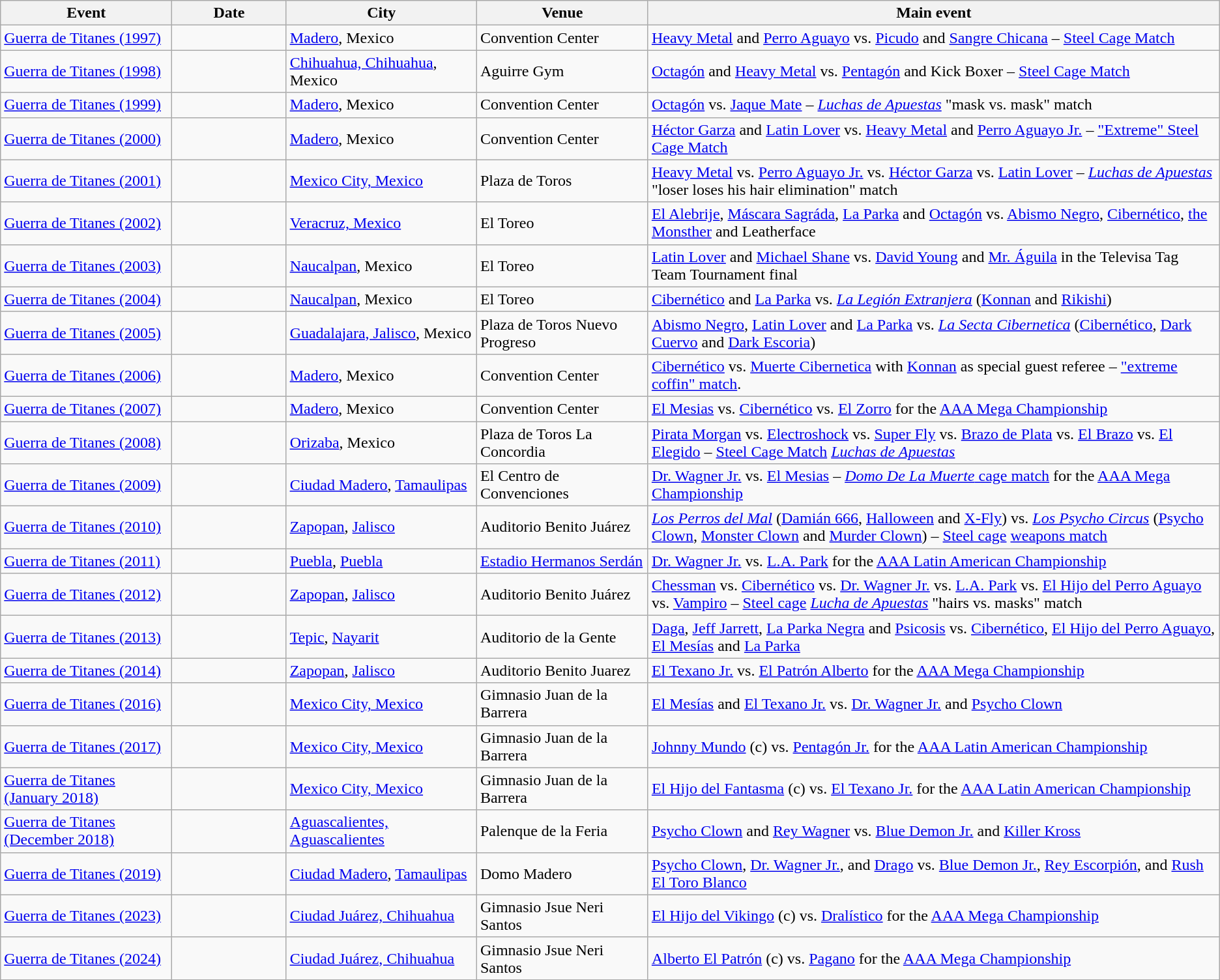<table class="wikitable sortable" align="center">
<tr>
<th width="9%">Event</th>
<th width="6%">Date</th>
<th width="10%">City</th>
<th width="9%">Venue</th>
<th width="30%">Main event</th>
</tr>
<tr>
<td><a href='#'>Guerra de Titanes (1997)</a></td>
<td></td>
<td><a href='#'>Madero</a>, Mexico</td>
<td>Convention Center</td>
<td><a href='#'>Heavy Metal</a> and <a href='#'>Perro Aguayo</a> vs. <a href='#'>Picudo</a> and <a href='#'>Sangre Chicana</a> – <a href='#'>Steel Cage Match</a></td>
</tr>
<tr>
<td><a href='#'>Guerra de Titanes (1998)</a></td>
<td></td>
<td><a href='#'>Chihuahua, Chihuahua</a>, Mexico</td>
<td>Aguirre Gym</td>
<td><a href='#'>Octagón</a> and <a href='#'>Heavy Metal</a> vs. <a href='#'>Pentagón</a> and Kick Boxer – <a href='#'>Steel Cage Match</a></td>
</tr>
<tr>
<td><a href='#'>Guerra de Titanes (1999)</a></td>
<td></td>
<td><a href='#'>Madero</a>, Mexico</td>
<td>Convention Center</td>
<td><a href='#'>Octagón</a> vs. <a href='#'>Jaque Mate</a> – <em><a href='#'>Luchas de Apuestas</a></em> "mask vs. mask" match</td>
</tr>
<tr>
<td><a href='#'>Guerra de Titanes (2000)</a></td>
<td></td>
<td><a href='#'>Madero</a>, Mexico</td>
<td>Convention Center</td>
<td><a href='#'>Héctor Garza</a> and <a href='#'>Latin Lover</a> vs. <a href='#'>Heavy Metal</a> and <a href='#'>Perro Aguayo Jr.</a> – <a href='#'>"Extreme" Steel Cage Match</a></td>
</tr>
<tr>
<td><a href='#'>Guerra de Titanes (2001)</a></td>
<td></td>
<td><a href='#'>Mexico City, Mexico</a></td>
<td>Plaza de Toros</td>
<td><a href='#'>Heavy Metal</a> vs. <a href='#'>Perro Aguayo Jr.</a> vs. <a href='#'>Héctor Garza</a> vs. <a href='#'>Latin Lover</a> – <em><a href='#'>Luchas de Apuestas</a></em> "loser loses his hair elimination" match</td>
</tr>
<tr>
<td><a href='#'>Guerra de Titanes (2002)</a></td>
<td></td>
<td><a href='#'>Veracruz, Mexico</a></td>
<td>El Toreo</td>
<td><a href='#'>El Alebrije</a>, <a href='#'>Máscara Sagráda</a>, <a href='#'>La Parka</a> and <a href='#'>Octagón</a> vs. <a href='#'>Abismo Negro</a>, <a href='#'>Cibernético</a>, <a href='#'>the Monsther</a> and Leatherface</td>
</tr>
<tr>
<td><a href='#'>Guerra de Titanes (2003)</a></td>
<td></td>
<td><a href='#'>Naucalpan</a>, Mexico</td>
<td>El Toreo</td>
<td><a href='#'>Latin Lover</a> and <a href='#'>Michael Shane</a> vs. <a href='#'>David Young</a> and <a href='#'>Mr. Águila</a> in the Televisa Tag Team Tournament final</td>
</tr>
<tr>
<td><a href='#'>Guerra de Titanes (2004)</a></td>
<td></td>
<td><a href='#'>Naucalpan</a>, Mexico</td>
<td>El Toreo</td>
<td><a href='#'>Cibernético</a> and <a href='#'>La Parka</a> vs. <em><a href='#'>La Legión Extranjera</a></em> (<a href='#'>Konnan</a> and <a href='#'>Rikishi</a>)</td>
</tr>
<tr>
<td><a href='#'>Guerra de Titanes (2005)</a></td>
<td></td>
<td><a href='#'>Guadalajara, Jalisco</a>, Mexico</td>
<td>Plaza de Toros Nuevo Progreso</td>
<td><a href='#'>Abismo Negro</a>, <a href='#'>Latin Lover</a> and <a href='#'>La Parka</a> vs. <em><a href='#'>La Secta Cibernetica</a></em> (<a href='#'>Cibernético</a>, <a href='#'>Dark Cuervo</a> and <a href='#'>Dark Escoria</a>)</td>
</tr>
<tr>
<td><a href='#'>Guerra de Titanes (2006)</a></td>
<td></td>
<td><a href='#'>Madero</a>, Mexico</td>
<td>Convention Center</td>
<td><a href='#'>Cibernético</a> vs. <a href='#'>Muerte Cibernetica</a> with <a href='#'>Konnan</a> as special guest referee – <a href='#'>"extreme coffin" match</a>.</td>
</tr>
<tr>
<td><a href='#'>Guerra de Titanes (2007)</a></td>
<td></td>
<td><a href='#'>Madero</a>, Mexico</td>
<td>Convention Center</td>
<td><a href='#'>El Mesias</a> vs. <a href='#'>Cibernético</a> vs. <a href='#'>El Zorro</a> for the <a href='#'>AAA Mega Championship</a></td>
</tr>
<tr>
<td><a href='#'>Guerra de Titanes (2008)</a></td>
<td></td>
<td><a href='#'>Orizaba</a>, Mexico</td>
<td>Plaza de Toros La Concordia</td>
<td><a href='#'>Pirata Morgan</a> vs. <a href='#'>Electroshock</a> vs. <a href='#'>Super Fly</a> vs. <a href='#'>Brazo de Plata</a> vs. <a href='#'>El Brazo</a> vs. <a href='#'>El Elegido</a> – <a href='#'>Steel Cage Match</a> <em><a href='#'>Luchas de Apuestas</a></em></td>
</tr>
<tr>
<td><a href='#'>Guerra de Titanes (2009)</a></td>
<td></td>
<td><a href='#'>Ciudad Madero</a>, <a href='#'>Tamaulipas</a></td>
<td>El Centro de Convenciones</td>
<td><a href='#'>Dr. Wagner Jr.</a> vs. <a href='#'>El Mesias</a> – <a href='#'><em>Domo De La Muerte</em> cage match</a> for the <a href='#'>AAA Mega Championship</a></td>
</tr>
<tr>
<td><a href='#'>Guerra de Titanes (2010)</a></td>
<td></td>
<td><a href='#'>Zapopan</a>, <a href='#'>Jalisco</a></td>
<td>Auditorio Benito Juárez</td>
<td><em><a href='#'>Los Perros del Mal</a></em> (<a href='#'>Damián 666</a>, <a href='#'>Halloween</a> and <a href='#'>X-Fly</a>) vs. <em><a href='#'>Los Psycho Circus</a></em> (<a href='#'>Psycho Clown</a>, <a href='#'>Monster Clown</a> and <a href='#'>Murder Clown</a>) – <a href='#'>Steel cage</a> <a href='#'>weapons match</a></td>
</tr>
<tr>
<td><a href='#'>Guerra de Titanes (2011)</a></td>
<td></td>
<td><a href='#'>Puebla</a>, <a href='#'>Puebla</a></td>
<td><a href='#'>Estadio Hermanos Serdán</a></td>
<td><a href='#'>Dr. Wagner Jr.</a> vs. <a href='#'>L.A. Park</a> for the <a href='#'>AAA Latin American Championship</a></td>
</tr>
<tr>
<td><a href='#'>Guerra de Titanes (2012)</a></td>
<td></td>
<td><a href='#'>Zapopan</a>, <a href='#'>Jalisco</a></td>
<td>Auditorio Benito Juárez</td>
<td><a href='#'>Chessman</a> vs. <a href='#'>Cibernético</a> vs. <a href='#'>Dr. Wagner Jr.</a> vs. <a href='#'>L.A. Park</a> vs. <a href='#'>El Hijo del Perro Aguayo</a> vs. <a href='#'>Vampiro</a> – <a href='#'>Steel cage</a> <em><a href='#'>Lucha de Apuestas</a></em> "hairs vs. masks" match</td>
</tr>
<tr>
<td><a href='#'>Guerra de Titanes (2013)</a></td>
<td></td>
<td><a href='#'>Tepic</a>, <a href='#'>Nayarit</a></td>
<td>Auditorio de la Gente</td>
<td><a href='#'>Daga</a>, <a href='#'>Jeff Jarrett</a>, <a href='#'>La Parka Negra</a> and <a href='#'>Psicosis</a> vs. <a href='#'>Cibernético</a>, <a href='#'>El Hijo del Perro Aguayo</a>, <a href='#'>El Mesías</a> and <a href='#'>La Parka</a></td>
</tr>
<tr>
<td><a href='#'>Guerra de Titanes (2014)</a></td>
<td></td>
<td><a href='#'>Zapopan</a>, <a href='#'>Jalisco</a></td>
<td>Auditorio Benito Juarez</td>
<td><a href='#'>El Texano Jr.</a> vs. <a href='#'>El Patrón Alberto</a> for the <a href='#'>AAA Mega Championship</a></td>
</tr>
<tr>
<td><a href='#'>Guerra de Titanes (2016)</a></td>
<td></td>
<td><a href='#'>Mexico City, Mexico</a></td>
<td>Gimnasio Juan de la Barrera</td>
<td><a href='#'>El Mesías</a> and <a href='#'>El Texano Jr.</a> vs. <a href='#'>Dr. Wagner Jr.</a> and <a href='#'>Psycho Clown</a></td>
</tr>
<tr>
<td><a href='#'>Guerra de Titanes (2017)</a></td>
<td></td>
<td><a href='#'>Mexico City, Mexico</a></td>
<td>Gimnasio Juan de la Barrera</td>
<td><a href='#'>Johnny Mundo</a> (c) vs. <a href='#'>Pentagón Jr.</a> for the <a href='#'>AAA Latin American Championship</a></td>
</tr>
<tr>
<td><a href='#'>Guerra de Titanes (January 2018)</a></td>
<td></td>
<td><a href='#'>Mexico City, Mexico</a></td>
<td>Gimnasio Juan de la Barrera</td>
<td><a href='#'>El Hijo del Fantasma</a> (c) vs. <a href='#'>El Texano Jr.</a> for the <a href='#'>AAA Latin American Championship</a></td>
</tr>
<tr>
<td><a href='#'>Guerra de Titanes (December 2018)</a></td>
<td></td>
<td><a href='#'>Aguascalientes, Aguascalientes</a></td>
<td>Palenque de la Feria</td>
<td><a href='#'>Psycho Clown</a> and <a href='#'>Rey Wagner</a> vs. <a href='#'>Blue Demon Jr.</a> and <a href='#'>Killer Kross</a></td>
</tr>
<tr>
<td><a href='#'>Guerra de Titanes (2019)</a></td>
<td></td>
<td><a href='#'>Ciudad Madero</a>, <a href='#'>Tamaulipas</a></td>
<td>Domo Madero</td>
<td><a href='#'>Psycho Clown</a>, <a href='#'>Dr. Wagner Jr.</a>, and <a href='#'>Drago</a> vs. <a href='#'>Blue Demon Jr.</a>, <a href='#'>Rey Escorpión</a>, and <a href='#'>Rush El Toro Blanco</a></td>
</tr>
<tr>
<td><a href='#'>Guerra de Titanes (2023)</a></td>
<td></td>
<td><a href='#'>Ciudad Juárez, Chihuahua</a></td>
<td>Gimnasio Jsue Neri Santos</td>
<td><a href='#'>El Hijo del Vikingo</a> (c) vs. <a href='#'>Dralístico</a> for the <a href='#'>AAA Mega Championship</a></td>
</tr>
<tr>
<td><a href='#'>Guerra de Titanes (2024)</a></td>
<td></td>
<td><a href='#'>Ciudad Juárez, Chihuahua</a></td>
<td>Gimnasio Jsue Neri Santos</td>
<td><a href='#'>Alberto El Patrón</a> (c) vs. <a href='#'>Pagano</a> for the <a href='#'>AAA Mega Championship</a></td>
</tr>
</table>
